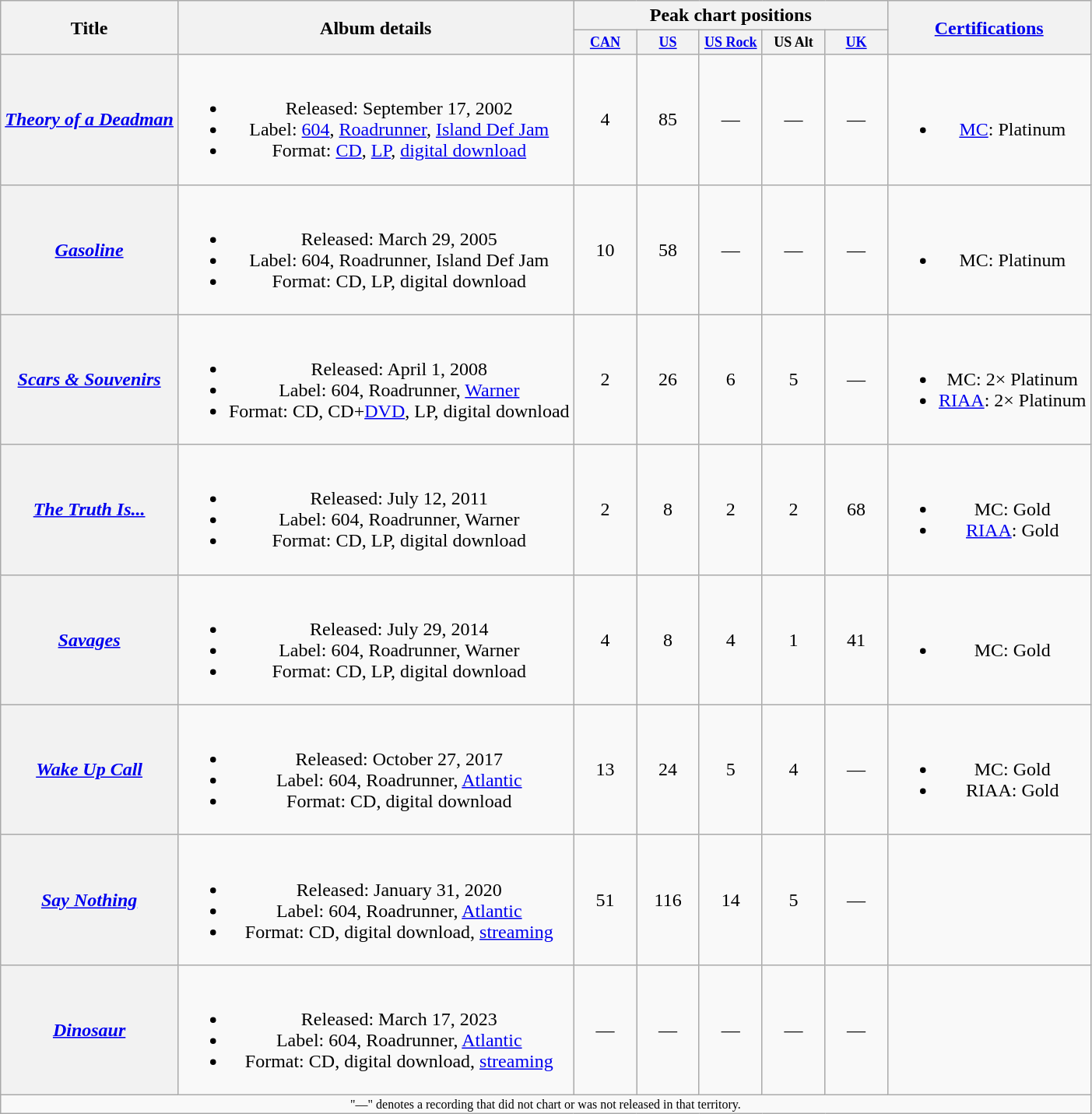<table class="wikitable plainrowheaders" style="text-align:center;">
<tr>
<th scope="col" rowspan="2">Title</th>
<th scope="col" rowspan="2">Album details</th>
<th scope="col" colspan="5">Peak chart positions</th>
<th scope="col" rowspan="2"><a href='#'>Certifications</a></th>
</tr>
<tr style="font-size:75%; text-align:center;">
<th scope="col" style="width:4em;"><a href='#'>CAN</a><br></th>
<th scope="col" style="width:4em;"><a href='#'>US</a><br></th>
<th scope="col" style="width:4em;"><a href='#'>US Rock</a><br></th>
<th scope="col" style="width:4em;">US Alt<br></th>
<th scope="col" style="width:4em;"><a href='#'>UK</a><br></th>
</tr>
<tr>
<th scope="row" style="white-space: nowrap;"><em><a href='#'>Theory of a Deadman</a></em></th>
<td style="white-space: nowrap;"><br><ul><li>Released: September 17, 2002</li><li>Label: <a href='#'>604</a>, <a href='#'>Roadrunner</a>, <a href='#'>Island Def Jam</a></li><li>Format: <a href='#'>CD</a>, <a href='#'>LP</a>, <a href='#'>digital download</a></li></ul></td>
<td>4</td>
<td>85</td>
<td>—</td>
<td>—</td>
<td>—</td>
<td><br><ul><li><a href='#'>MC</a>: Platinum</li></ul></td>
</tr>
<tr>
<th scope="row"><em><a href='#'>Gasoline</a></em></th>
<td><br><ul><li>Released: March 29, 2005</li><li>Label: 604, Roadrunner, Island Def Jam</li><li>Format: CD, LP, digital download</li></ul></td>
<td>10</td>
<td>58</td>
<td>—</td>
<td>—</td>
<td>—</td>
<td><br><ul><li>MC: Platinum</li></ul></td>
</tr>
<tr>
<th scope="row"><em><a href='#'>Scars & Souvenirs</a></em></th>
<td><br><ul><li>Released: April 1, 2008</li><li>Label: 604, Roadrunner, <a href='#'>Warner</a></li><li>Format: CD, CD+<a href='#'>DVD</a>, LP, digital download</li></ul></td>
<td>2</td>
<td>26</td>
<td>6</td>
<td>5</td>
<td>—</td>
<td style="white-space: nowrap;"><br><ul><li>MC: 2× Platinum</li><li><a href='#'>RIAA</a>: 2× Platinum</li></ul></td>
</tr>
<tr>
<th scope="row"><em><a href='#'>The Truth Is...</a></em></th>
<td><br><ul><li>Released: July 12, 2011</li><li>Label: 604, Roadrunner, Warner</li><li>Format: CD, LP, digital download</li></ul></td>
<td>2</td>
<td>8</td>
<td>2</td>
<td>2</td>
<td>68</td>
<td><br><ul><li>MC: Gold</li><li><a href='#'>RIAA</a>: Gold</li></ul></td>
</tr>
<tr>
<th scope="row"><em><a href='#'>Savages</a></em></th>
<td><br><ul><li>Released: July 29, 2014</li><li>Label: 604, Roadrunner, Warner</li><li>Format: CD, LP, digital download</li></ul></td>
<td>4</td>
<td>8</td>
<td>4</td>
<td>1</td>
<td>41</td>
<td><br><ul><li>MC: Gold</li></ul></td>
</tr>
<tr>
<th scope="row"><em><a href='#'>Wake Up Call</a></em></th>
<td><br><ul><li>Released: October 27, 2017</li><li>Label: 604, Roadrunner, <a href='#'>Atlantic</a></li><li>Format: CD, digital download</li></ul></td>
<td>13</td>
<td>24</td>
<td>5</td>
<td>4</td>
<td>—</td>
<td><br><ul><li>MC: Gold</li><li>RIAA: Gold</li></ul></td>
</tr>
<tr>
<th scope="row"><em><a href='#'>Say Nothing</a></em></th>
<td><br><ul><li>Released: January 31, 2020</li><li>Label: 604, Roadrunner, <a href='#'>Atlantic</a></li><li>Format: CD, digital download, <a href='#'>streaming</a></li></ul></td>
<td>51</td>
<td>116</td>
<td>14</td>
<td>5</td>
<td>—</td>
<td></td>
</tr>
<tr>
<th scope="row"><em><a href='#'>Dinosaur</a></em></th>
<td><br><ul><li>Released: March 17, 2023</li><li>Label: 604, Roadrunner, <a href='#'>Atlantic</a></li><li>Format: CD, digital download, <a href='#'>streaming</a></li></ul></td>
<td>—</td>
<td>—</td>
<td>—</td>
<td>—</td>
<td>—</td>
<td></td>
</tr>
<tr>
<td align="center" colspan="9" style="font-size: 8pt">"—" denotes a recording that did not chart or was not released in that territory.</td>
</tr>
</table>
